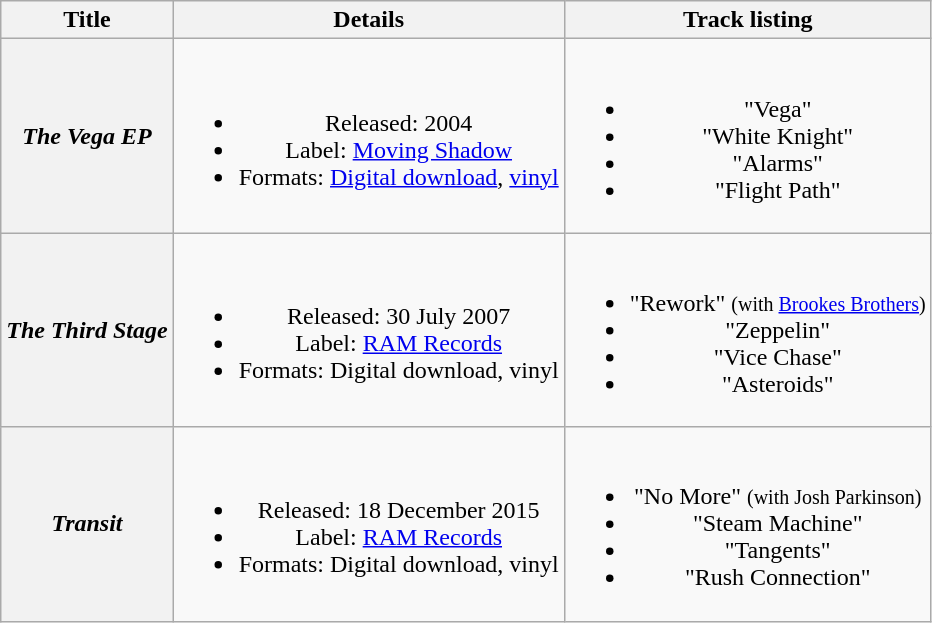<table class="wikitable plainrowheaders" style="text-align:center;">
<tr>
<th scope="col">Title</th>
<th scope="col">Details</th>
<th scope="col">Track listing</th>
</tr>
<tr>
<th scope="row"><em>The Vega EP</em></th>
<td><br><ul><li>Released: 2004</li><li>Label: <a href='#'>Moving Shadow</a></li><li>Formats: <a href='#'>Digital download</a>, <a href='#'>vinyl</a></li></ul></td>
<td><br><ul><li>"Vega"</li><li>"White Knight"</li><li>"Alarms"</li><li>"Flight Path"</li></ul></td>
</tr>
<tr>
<th scope="row"><em>The Third Stage</em></th>
<td><br><ul><li>Released: 30 July 2007</li><li>Label: <a href='#'>RAM Records</a></li><li>Formats: Digital download, vinyl</li></ul></td>
<td><br><ul><li>"Rework" <small>(with <a href='#'>Brookes Brothers</a>)</small></li><li>"Zeppelin"</li><li>"Vice Chase"</li><li>"Asteroids"</li></ul></td>
</tr>
<tr>
<th scope="row"><em>Transit</em></th>
<td><br><ul><li>Released: 18 December 2015</li><li>Label: <a href='#'>RAM Records</a></li><li>Formats: Digital download, vinyl</li></ul></td>
<td><br><ul><li>"No More" <small>(with Josh Parkinson)</small></li><li>"Steam Machine"</li><li>"Tangents"</li><li>"Rush Connection"</li></ul></td>
</tr>
</table>
